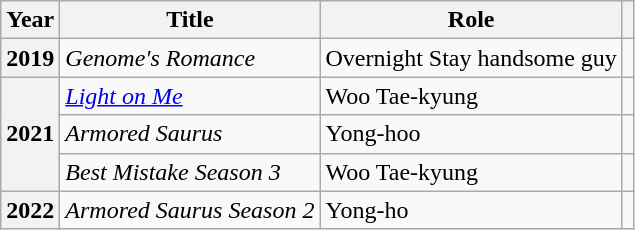<table class="wikitable plainrowheaders sortable">
<tr>
<th scope="col">Year</th>
<th scope="col">Title</th>
<th scope="col">Role</th>
<th scope="col" class="unsortable"></th>
</tr>
<tr>
<th scope="row">2019</th>
<td><em>Genome's Romance</em></td>
<td>Overnight Stay handsome guy</td>
<td style="text-align:center"></td>
</tr>
<tr>
<th scope="row" rowspan="3">2021</th>
<td><em><a href='#'>Light on Me</a></em></td>
<td>Woo Tae-kyung</td>
<td style="text-align:center"></td>
</tr>
<tr>
<td><em>Armored Saurus</em></td>
<td>Yong-hoo</td>
<td style="text-align:center"></td>
</tr>
<tr>
<td><em>Best Mistake Season 3</em></td>
<td>Woo Tae-kyung</td>
<td style="text-align:center"></td>
</tr>
<tr>
<th scope="row">2022</th>
<td><em>Armored Saurus Season 2</em></td>
<td>Yong-ho</td>
<td style="text-align:center"></td>
</tr>
</table>
